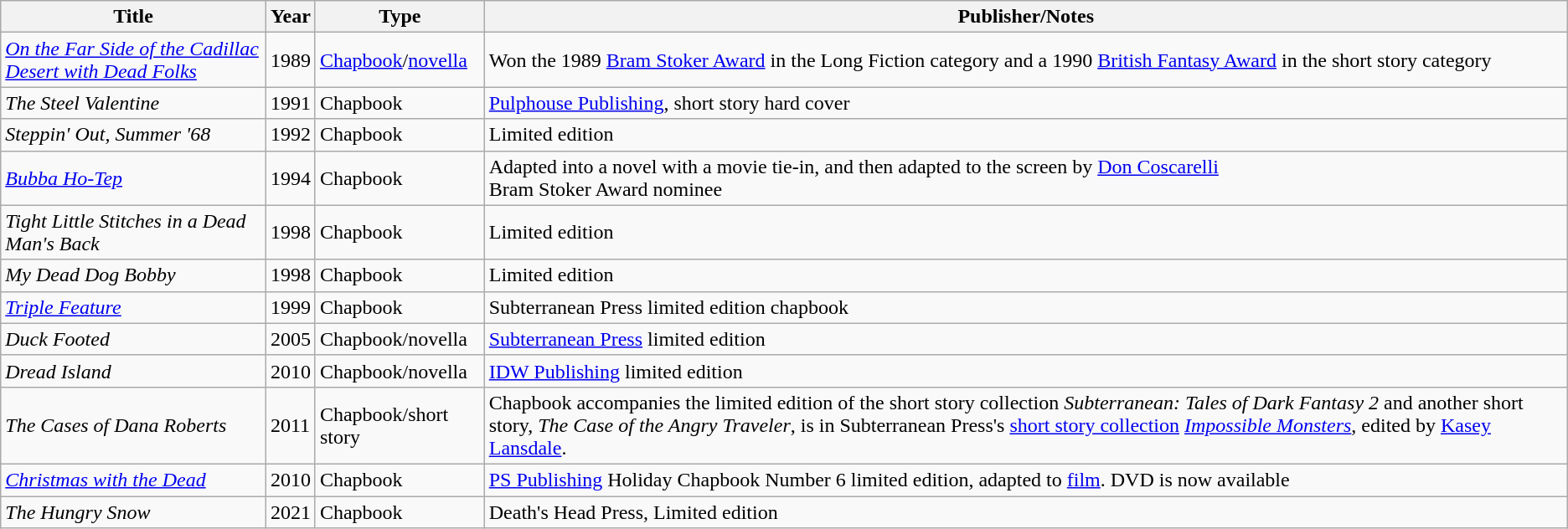<table class="wikitable sortable">
<tr>
<th>Title</th>
<th>Year</th>
<th>Type</th>
<th>Publisher/Notes</th>
</tr>
<tr>
<td><em><a href='#'>On the Far Side of the Cadillac Desert with Dead Folks</a></em></td>
<td>1989</td>
<td><a href='#'>Chapbook</a>/<a href='#'>novella</a></td>
<td>Won the 1989 <a href='#'>Bram Stoker Award</a> in the Long Fiction category and a 1990 <a href='#'>British Fantasy Award</a> in the short story category</td>
</tr>
<tr>
<td><em>The Steel Valentine</em></td>
<td>1991</td>
<td>Chapbook</td>
<td><a href='#'>Pulphouse Publishing</a>, short story hard cover</td>
</tr>
<tr>
<td><em>Steppin' Out, Summer '68</em></td>
<td>1992</td>
<td>Chapbook</td>
<td>Limited edition</td>
</tr>
<tr>
<td><em><a href='#'>Bubba Ho-Tep</a></em></td>
<td>1994</td>
<td>Chapbook</td>
<td>Adapted into a novel with a movie tie-in, and then adapted to the screen by <a href='#'>Don Coscarelli</a><br>Bram Stoker Award nominee</td>
</tr>
<tr>
<td><em>Tight Little Stitches in a Dead Man's Back</em></td>
<td>1998</td>
<td>Chapbook</td>
<td>Limited edition</td>
</tr>
<tr>
<td><em>My Dead Dog Bobby</em></td>
<td>1998</td>
<td>Chapbook</td>
<td>Limited edition</td>
</tr>
<tr>
<td><em><a href='#'>Triple Feature</a></em></td>
<td>1999</td>
<td>Chapbook</td>
<td>Subterranean Press limited edition chapbook</td>
</tr>
<tr>
<td><em>Duck Footed</em></td>
<td>2005</td>
<td>Chapbook/novella</td>
<td><a href='#'>Subterranean Press</a> limited edition</td>
</tr>
<tr>
<td><em>Dread Island</em></td>
<td>2010</td>
<td>Chapbook/novella</td>
<td><a href='#'>IDW Publishing</a> limited edition</td>
</tr>
<tr>
<td><em>The Cases of Dana Roberts</em></td>
<td>2011</td>
<td>Chapbook/short story</td>
<td>Chapbook accompanies the limited edition of the short story collection <em>Subterranean: Tales of Dark Fantasy 2</em> and another short story, <em>The Case of the Angry Traveler</em>, is in Subterranean Press's <a href='#'>short story collection</a> <em><a href='#'>Impossible Monsters</a></em>, edited by <a href='#'>Kasey Lansdale</a>.</td>
</tr>
<tr>
<td><em><a href='#'>Christmas with the Dead</a></em></td>
<td>2010</td>
<td>Chapbook</td>
<td><a href='#'>PS Publishing</a> Holiday Chapbook Number 6 limited edition, adapted to <a href='#'>film</a>. DVD is now available</td>
</tr>
<tr>
<td><em>The Hungry Snow</em></td>
<td>2021</td>
<td>Chapbook</td>
<td>Death's Head Press, Limited edition</td>
</tr>
</table>
